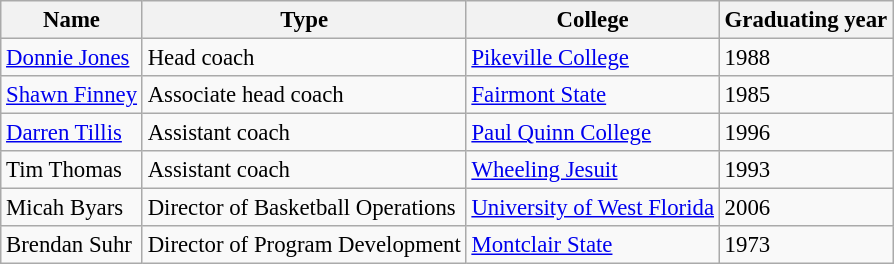<table class="wikitable" style="font-size: 95%;">
<tr>
<th>Name</th>
<th>Type</th>
<th>College</th>
<th>Graduating year</th>
</tr>
<tr>
<td><a href='#'>Donnie Jones</a></td>
<td>Head coach</td>
<td><a href='#'>Pikeville College</a></td>
<td>1988</td>
</tr>
<tr>
<td><a href='#'>Shawn Finney</a></td>
<td>Associate head coach</td>
<td><a href='#'>Fairmont State</a></td>
<td>1985</td>
</tr>
<tr>
<td><a href='#'>Darren Tillis</a></td>
<td>Assistant coach</td>
<td><a href='#'>Paul Quinn College</a></td>
<td>1996</td>
</tr>
<tr>
<td>Tim Thomas</td>
<td>Assistant coach</td>
<td><a href='#'>Wheeling Jesuit</a></td>
<td>1993</td>
</tr>
<tr>
<td>Micah Byars</td>
<td>Director of Basketball Operations</td>
<td><a href='#'>University of West Florida</a></td>
<td>2006</td>
</tr>
<tr>
<td>Brendan Suhr</td>
<td>Director of Program Development</td>
<td><a href='#'>Montclair State</a></td>
<td>1973</td>
</tr>
</table>
